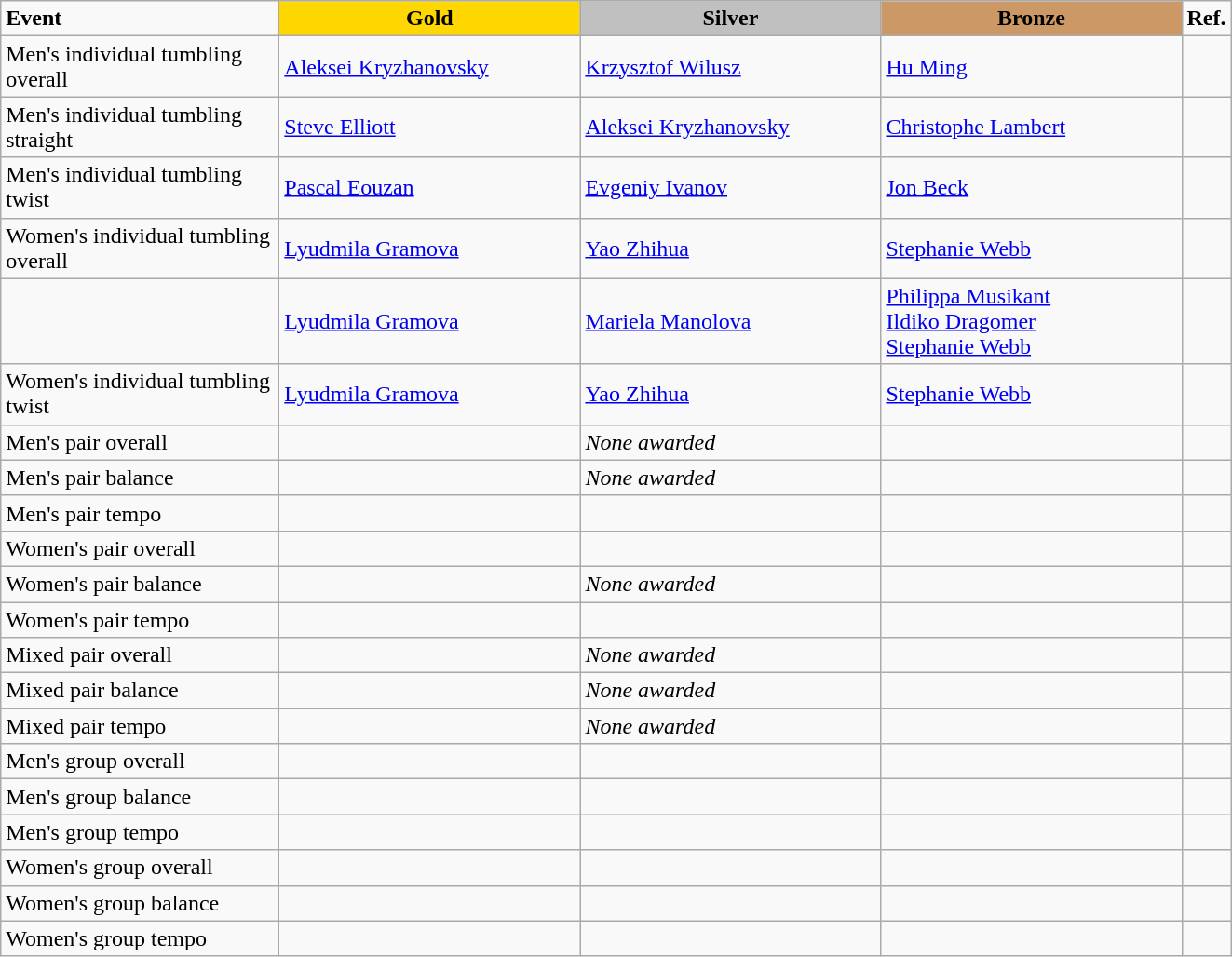<table class="wikitable">
<tr>
<td style="width:12em;"><strong>Event</strong></td>
<td style="text-align:center; background:gold; width:13em;"><strong>Gold</strong></td>
<td style="text-align:center; background:silver; width:13em;"><strong>Silver</strong></td>
<td style="text-align:center; background:#c96; width:13em;"><strong>Bronze</strong></td>
<td style="width:1em;"><strong>Ref.</strong></td>
</tr>
<tr>
<td>Men's individual tumbling overall</td>
<td> <a href='#'>Aleksei Kryzhanovsky</a></td>
<td> <a href='#'>Krzysztof Wilusz</a></td>
<td> <a href='#'>Hu Ming</a></td>
<td></td>
</tr>
<tr>
<td>Men's individual tumbling straight</td>
<td> <a href='#'>Steve Elliott</a></td>
<td> <a href='#'>Aleksei Kryzhanovsky</a></td>
<td> <a href='#'>Christophe Lambert</a></td>
<td></td>
</tr>
<tr>
<td>Men's individual tumbling twist</td>
<td> <a href='#'>Pascal Eouzan</a></td>
<td> <a href='#'>Evgeniy Ivanov</a></td>
<td> <a href='#'>Jon Beck</a></td>
<td></td>
</tr>
<tr>
<td>Women's individual tumbling overall</td>
<td> <a href='#'>Lyudmila Gramova</a></td>
<td> <a href='#'>Yao Zhihua</a></td>
<td> <a href='#'>Stephanie Webb</a></td>
<td></td>
</tr>
<tr>
<td></td>
<td> <a href='#'>Lyudmila Gramova</a></td>
<td> <a href='#'>Mariela Manolova</a></td>
<td> <a href='#'>Philippa Musikant</a><br> <a href='#'>Ildiko Dragomer</a><br> <a href='#'>Stephanie Webb</a></td>
<td></td>
</tr>
<tr>
<td>Women's individual tumbling twist</td>
<td> <a href='#'>Lyudmila Gramova</a></td>
<td> <a href='#'>Yao Zhihua</a></td>
<td> <a href='#'>Stephanie Webb</a></td>
<td></td>
</tr>
<tr>
<td>Men's pair overall</td>
<td><br></td>
<td><em>None awarded</em></td>
<td></td>
<td></td>
</tr>
<tr>
<td>Men's pair balance</td>
<td><br></td>
<td><em>None awarded</em></td>
<td></td>
<td></td>
</tr>
<tr>
<td>Men's pair tempo</td>
<td></td>
<td></td>
<td></td>
<td></td>
</tr>
<tr>
<td>Women's pair overall</td>
<td></td>
<td></td>
<td></td>
<td></td>
</tr>
<tr>
<td>Women's pair balance</td>
<td><br></td>
<td><em>None awarded</em></td>
<td></td>
<td></td>
</tr>
<tr>
<td>Women's pair tempo</td>
<td></td>
<td></td>
<td></td>
<td></td>
</tr>
<tr>
<td>Mixed pair overall</td>
<td><br></td>
<td><em>None awarded</em></td>
<td></td>
<td></td>
</tr>
<tr>
<td>Mixed pair balance</td>
<td><br></td>
<td><em>None awarded</em></td>
<td></td>
<td></td>
</tr>
<tr>
<td>Mixed pair tempo</td>
<td><br></td>
<td><em>None awarded</em></td>
<td></td>
<td></td>
</tr>
<tr>
<td>Men's group overall</td>
<td></td>
<td></td>
<td></td>
<td></td>
</tr>
<tr>
<td>Men's group balance</td>
<td></td>
<td></td>
<td></td>
<td></td>
</tr>
<tr>
<td>Men's group tempo</td>
<td></td>
<td></td>
<td></td>
<td></td>
</tr>
<tr>
<td>Women's group overall</td>
<td></td>
<td></td>
<td></td>
<td></td>
</tr>
<tr>
<td>Women's group balance</td>
<td></td>
<td></td>
<td></td>
<td></td>
</tr>
<tr>
<td>Women's group tempo</td>
<td></td>
<td></td>
<td></td>
<td></td>
</tr>
</table>
